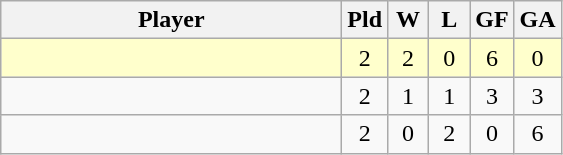<table class=wikitable style="text-align:center">
<tr>
<th width=220>Player</th>
<th width=20>Pld</th>
<th width=20>W</th>
<th width=20>L</th>
<th width=20>GF</th>
<th width=20>GA</th>
</tr>
<tr bgcolor=#ffffcc>
<td align=left></td>
<td>2</td>
<td>2</td>
<td>0</td>
<td>6</td>
<td>0</td>
</tr>
<tr>
<td align=left></td>
<td>2</td>
<td>1</td>
<td>1</td>
<td>3</td>
<td>3</td>
</tr>
<tr>
<td align=left></td>
<td>2</td>
<td>0</td>
<td>2</td>
<td>0</td>
<td>6</td>
</tr>
</table>
